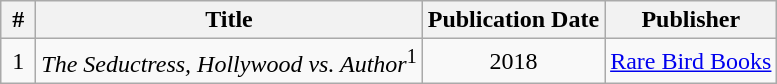<table class="wikitable sortable">
<tr>
<th> # </th>
<th>Title</th>
<th>Publication Date</th>
<th>Publisher</th>
</tr>
<tr>
<td style="text-align:center">1</td>
<td><em>The Seductress, Hollywood vs. Author</em><sup>1</sup></td>
<td style="text-align:center">2018</td>
<td style="text-align:center"><a href='#'>Rare Bird Books</a></td>
</tr>
</table>
